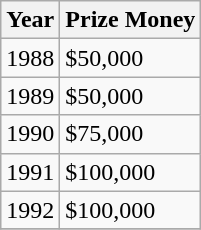<table class="wikitable">
<tr>
<th>Year</th>
<th>Prize Money</th>
</tr>
<tr>
<td>1988</td>
<td>$50,000</td>
</tr>
<tr>
<td>1989</td>
<td>$50,000</td>
</tr>
<tr>
<td>1990</td>
<td>$75,000</td>
</tr>
<tr>
<td>1991</td>
<td>$100,000</td>
</tr>
<tr>
<td>1992</td>
<td>$100,000</td>
</tr>
<tr>
</tr>
</table>
